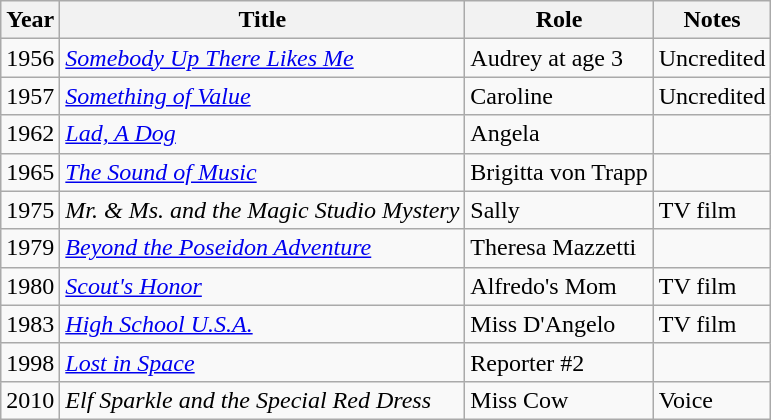<table class="wikitable">
<tr>
<th>Year</th>
<th>Title</th>
<th>Role</th>
<th>Notes</th>
</tr>
<tr>
<td>1956</td>
<td><em><a href='#'>Somebody Up There Likes Me</a></em></td>
<td>Audrey at age 3</td>
<td>Uncredited</td>
</tr>
<tr>
<td>1957</td>
<td><em><a href='#'>Something of Value</a></em></td>
<td>Caroline</td>
<td>Uncredited</td>
</tr>
<tr>
<td>1962</td>
<td><em><a href='#'>Lad, A Dog</a></em></td>
<td>Angela</td>
<td></td>
</tr>
<tr>
<td>1965</td>
<td><em><a href='#'>The Sound of Music</a></em></td>
<td>Brigitta von Trapp</td>
<td></td>
</tr>
<tr>
<td>1975</td>
<td><em>Mr. & Ms. and the Magic Studio Mystery</em></td>
<td>Sally</td>
<td>TV film</td>
</tr>
<tr>
<td>1979</td>
<td><em><a href='#'>Beyond the Poseidon Adventure</a></em></td>
<td>Theresa Mazzetti</td>
<td></td>
</tr>
<tr>
<td>1980</td>
<td><em><a href='#'>Scout's Honor</a></em></td>
<td>Alfredo's Mom</td>
<td>TV film</td>
</tr>
<tr>
<td>1983</td>
<td><em><a href='#'>High School U.S.A.</a></em></td>
<td>Miss D'Angelo</td>
<td>TV film</td>
</tr>
<tr>
<td>1998</td>
<td><em><a href='#'>Lost in Space</a></em></td>
<td>Reporter #2</td>
<td></td>
</tr>
<tr>
<td>2010</td>
<td><em>Elf Sparkle and the Special Red Dress</em></td>
<td>Miss Cow</td>
<td>Voice</td>
</tr>
</table>
